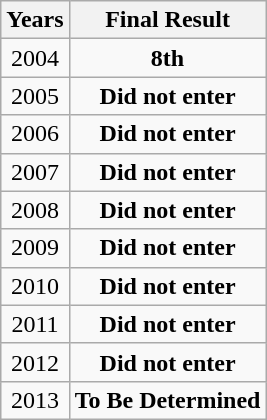<table class="wikitable" style="text-align: center;">
<tr>
<th>Years</th>
<th>Final Result</th>
</tr>
<tr>
<td> 2004</td>
<td><strong>8th</strong></td>
</tr>
<tr>
<td> 2005</td>
<td><strong>Did not enter</strong></td>
</tr>
<tr>
<td> 2006</td>
<td><strong>Did not enter</strong></td>
</tr>
<tr>
<td> 2007</td>
<td><strong>Did not enter</strong></td>
</tr>
<tr>
<td> 2008</td>
<td><strong>Did not enter</strong></td>
</tr>
<tr>
<td> 2009</td>
<td><strong>Did not enter</strong></td>
</tr>
<tr>
<td> 2010</td>
<td><strong>Did not enter</strong></td>
</tr>
<tr>
<td> 2011</td>
<td><strong>Did not enter</strong></td>
</tr>
<tr>
<td> 2012</td>
<td><strong>Did not enter</strong></td>
</tr>
<tr>
<td> 2013</td>
<td><strong>To Be Determined</strong></td>
</tr>
</table>
